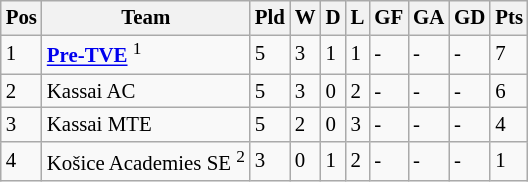<table class="wikitable sortable mw-collapsible" style=" font-size: 87%;">
<tr>
<th>Pos</th>
<th>Team</th>
<th>Pld</th>
<th>W</th>
<th>D</th>
<th>L</th>
<th>GF</th>
<th>GA</th>
<th>GD</th>
<th>Pts</th>
</tr>
<tr>
<td>1</td>
<td><strong><a href='#'>Pre-TVE</a></strong> <sup>1</sup></td>
<td>5</td>
<td>3</td>
<td>1</td>
<td>1</td>
<td>-</td>
<td>-</td>
<td>-</td>
<td>7</td>
</tr>
<tr>
<td>2</td>
<td>Kassai AC</td>
<td>5</td>
<td>3</td>
<td>0</td>
<td>2</td>
<td>-</td>
<td>-</td>
<td>-</td>
<td>6</td>
</tr>
<tr>
<td>3</td>
<td>Kassai MTE</td>
<td>5</td>
<td>2</td>
<td>0</td>
<td>3</td>
<td>-</td>
<td>-</td>
<td>-</td>
<td>4</td>
</tr>
<tr>
<td>4</td>
<td>Košice Academies SE <sup>2</sup></td>
<td>3</td>
<td>0</td>
<td>1</td>
<td>2</td>
<td>-</td>
<td>-</td>
<td>-</td>
<td>1</td>
</tr>
</table>
